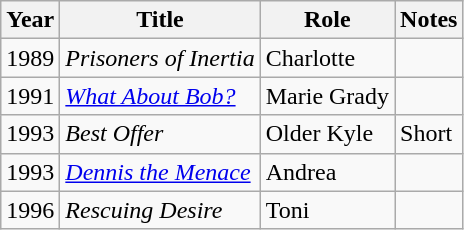<table class="wikitable">
<tr>
<th>Year</th>
<th>Title</th>
<th>Role</th>
<th>Notes</th>
</tr>
<tr>
<td>1989</td>
<td><em>Prisoners of Inertia</em></td>
<td>Charlotte</td>
<td></td>
</tr>
<tr>
<td>1991</td>
<td><em><a href='#'>What About Bob?</a></em></td>
<td>Marie Grady</td>
<td></td>
</tr>
<tr>
<td>1993</td>
<td><em>Best Offer</em></td>
<td>Older Kyle </td>
<td>Short</td>
</tr>
<tr>
<td>1993</td>
<td><em><a href='#'>Dennis the Menace</a></em></td>
<td>Andrea</td>
<td></td>
</tr>
<tr>
<td>1996</td>
<td><em>Rescuing Desire</em></td>
<td>Toni</td>
<td></td>
</tr>
</table>
